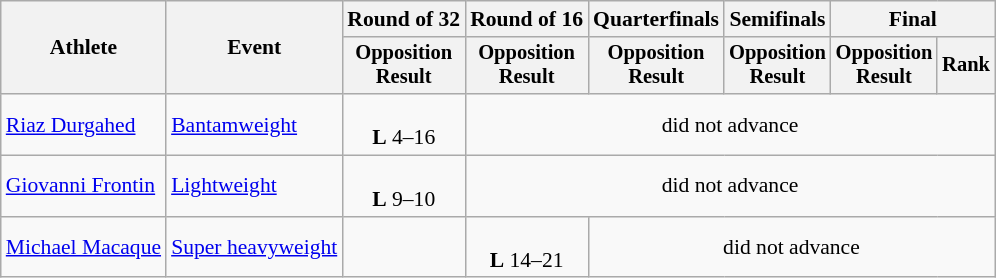<table class="wikitable" style="font-size:90%">
<tr>
<th rowspan="2">Athlete</th>
<th rowspan="2">Event</th>
<th>Round of 32</th>
<th>Round of 16</th>
<th>Quarterfinals</th>
<th>Semifinals</th>
<th colspan=2>Final</th>
</tr>
<tr style="font-size:95%">
<th>Opposition<br>Result</th>
<th>Opposition<br>Result</th>
<th>Opposition<br>Result</th>
<th>Opposition<br>Result</th>
<th>Opposition<br>Result</th>
<th>Rank</th>
</tr>
<tr align=center>
<td align=left><a href='#'>Riaz Durgahed</a></td>
<td align=left><a href='#'>Bantamweight</a></td>
<td><br><strong>L</strong> 4–16</td>
<td colspan=5>did not advance</td>
</tr>
<tr align=center>
<td align=left><a href='#'>Giovanni Frontin</a></td>
<td align=left><a href='#'>Lightweight</a></td>
<td><br><strong>L</strong> 9–10</td>
<td colspan=5>did not advance</td>
</tr>
<tr align=center>
<td align=left><a href='#'>Michael Macaque</a></td>
<td align=left><a href='#'>Super heavyweight</a></td>
<td></td>
<td><br><strong>L</strong> 14–21</td>
<td colspan=4>did not advance</td>
</tr>
</table>
